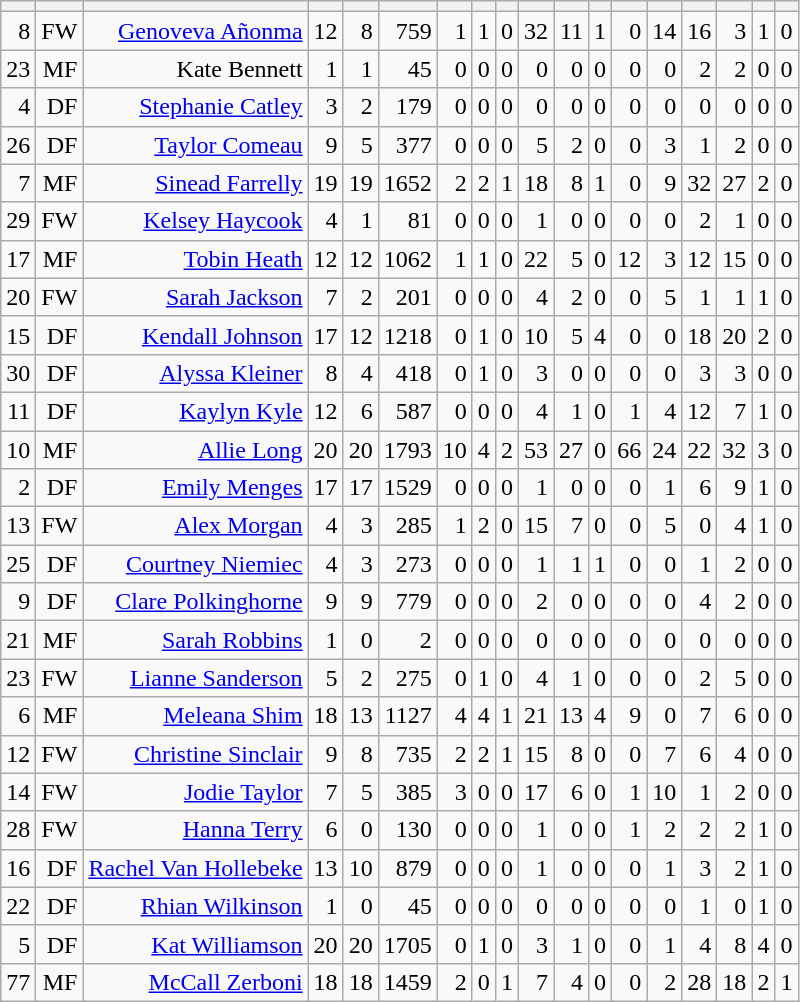<table class="wikitable sortable" style="text-align:right;">
<tr>
<th data-sort-type=number></th>
<th></th>
<th></th>
<th></th>
<th></th>
<th></th>
<th></th>
<th></th>
<th></th>
<th></th>
<th></th>
<th></th>
<th></th>
<th></th>
<th></th>
<th></th>
<th></th>
<th></th>
</tr>
<tr>
<td>8</td>
<td>FW</td>
<td><a href='#'>Genoveva Añonma</a></td>
<td>12</td>
<td>8</td>
<td>759</td>
<td>1</td>
<td>1</td>
<td>0</td>
<td>32</td>
<td>11</td>
<td>1</td>
<td>0</td>
<td>14</td>
<td>16</td>
<td>3</td>
<td>1</td>
<td>0</td>
</tr>
<tr>
<td>23</td>
<td>MF</td>
<td>Kate Bennett</td>
<td>1</td>
<td>1</td>
<td>45</td>
<td>0</td>
<td>0</td>
<td>0</td>
<td>0</td>
<td>0</td>
<td>0</td>
<td>0</td>
<td>0</td>
<td>2</td>
<td>2</td>
<td>0</td>
<td>0</td>
</tr>
<tr>
<td>4</td>
<td>DF</td>
<td><a href='#'>Stephanie Catley</a></td>
<td>3</td>
<td>2</td>
<td>179</td>
<td>0</td>
<td>0</td>
<td>0</td>
<td>0</td>
<td>0</td>
<td>0</td>
<td>0</td>
<td>0</td>
<td>0</td>
<td>0</td>
<td>0</td>
<td>0</td>
</tr>
<tr>
<td>26</td>
<td>DF</td>
<td><a href='#'>Taylor Comeau</a></td>
<td>9</td>
<td>5</td>
<td>377</td>
<td>0</td>
<td>0</td>
<td>0</td>
<td>5</td>
<td>2</td>
<td>0</td>
<td>0</td>
<td>3</td>
<td>1</td>
<td>2</td>
<td>0</td>
<td>0</td>
</tr>
<tr>
<td>7</td>
<td>MF</td>
<td><a href='#'>Sinead Farrelly</a></td>
<td>19</td>
<td>19</td>
<td>1652</td>
<td>2</td>
<td>2</td>
<td>1</td>
<td>18</td>
<td>8</td>
<td>1</td>
<td>0</td>
<td>9</td>
<td>32</td>
<td>27</td>
<td>2</td>
<td>0</td>
</tr>
<tr>
<td>29</td>
<td>FW</td>
<td><a href='#'>Kelsey Haycook</a></td>
<td>4</td>
<td>1</td>
<td>81</td>
<td>0</td>
<td>0</td>
<td>0</td>
<td>1</td>
<td>0</td>
<td>0</td>
<td>0</td>
<td>0</td>
<td>2</td>
<td>1</td>
<td>0</td>
<td>0</td>
</tr>
<tr>
<td>17</td>
<td>MF</td>
<td><a href='#'>Tobin Heath</a></td>
<td>12</td>
<td>12</td>
<td>1062</td>
<td>1</td>
<td>1</td>
<td>0</td>
<td>22</td>
<td>5</td>
<td>0</td>
<td>12</td>
<td>3</td>
<td>12</td>
<td>15</td>
<td>0</td>
<td>0</td>
</tr>
<tr>
<td>20</td>
<td>FW</td>
<td><a href='#'>Sarah Jackson</a></td>
<td>7</td>
<td>2</td>
<td>201</td>
<td>0</td>
<td>0</td>
<td>0</td>
<td>4</td>
<td>2</td>
<td>0</td>
<td>0</td>
<td>5</td>
<td>1</td>
<td>1</td>
<td>1</td>
<td>0</td>
</tr>
<tr>
<td>15</td>
<td>DF</td>
<td><a href='#'>Kendall Johnson</a></td>
<td>17</td>
<td>12</td>
<td>1218</td>
<td>0</td>
<td>1</td>
<td>0</td>
<td>10</td>
<td>5</td>
<td>4</td>
<td>0</td>
<td>0</td>
<td>18</td>
<td>20</td>
<td>2</td>
<td>0</td>
</tr>
<tr>
<td>30</td>
<td>DF</td>
<td><a href='#'>Alyssa Kleiner</a></td>
<td>8</td>
<td>4</td>
<td>418</td>
<td>0</td>
<td>1</td>
<td>0</td>
<td>3</td>
<td>0</td>
<td>0</td>
<td>0</td>
<td>0</td>
<td>3</td>
<td>3</td>
<td>0</td>
<td>0</td>
</tr>
<tr>
<td>11</td>
<td>DF</td>
<td><a href='#'>Kaylyn Kyle</a></td>
<td>12</td>
<td>6</td>
<td>587</td>
<td>0</td>
<td>0</td>
<td>0</td>
<td>4</td>
<td>1</td>
<td>0</td>
<td>1</td>
<td>4</td>
<td>12</td>
<td>7</td>
<td>1</td>
<td>0</td>
</tr>
<tr>
<td>10</td>
<td>MF</td>
<td><a href='#'>Allie Long</a></td>
<td>20</td>
<td>20</td>
<td>1793</td>
<td>10</td>
<td>4</td>
<td>2</td>
<td>53</td>
<td>27</td>
<td>0</td>
<td>66</td>
<td>24</td>
<td>22</td>
<td>32</td>
<td>3</td>
<td>0</td>
</tr>
<tr>
<td>2</td>
<td>DF</td>
<td><a href='#'>Emily Menges</a></td>
<td>17</td>
<td>17</td>
<td>1529</td>
<td>0</td>
<td>0</td>
<td>0</td>
<td>1</td>
<td>0</td>
<td>0</td>
<td>0</td>
<td>1</td>
<td>6</td>
<td>9</td>
<td>1</td>
<td>0</td>
</tr>
<tr>
<td>13</td>
<td>FW</td>
<td><a href='#'>Alex Morgan</a></td>
<td>4</td>
<td>3</td>
<td>285</td>
<td>1</td>
<td>2</td>
<td>0</td>
<td>15</td>
<td>7</td>
<td>0</td>
<td>0</td>
<td>5</td>
<td>0</td>
<td>4</td>
<td>1</td>
<td>0</td>
</tr>
<tr>
<td>25</td>
<td>DF</td>
<td><a href='#'>Courtney Niemiec</a></td>
<td>4</td>
<td>3</td>
<td>273</td>
<td>0</td>
<td>0</td>
<td>0</td>
<td>1</td>
<td>1</td>
<td>1</td>
<td>0</td>
<td>0</td>
<td>1</td>
<td>2</td>
<td>0</td>
<td>0</td>
</tr>
<tr>
<td>9</td>
<td>DF</td>
<td><a href='#'>Clare Polkinghorne</a></td>
<td>9</td>
<td>9</td>
<td>779</td>
<td>0</td>
<td>0</td>
<td>0</td>
<td>2</td>
<td>0</td>
<td>0</td>
<td>0</td>
<td>0</td>
<td>4</td>
<td>2</td>
<td>0</td>
<td>0</td>
</tr>
<tr>
<td>21</td>
<td>MF</td>
<td><a href='#'>Sarah Robbins</a></td>
<td>1</td>
<td>0</td>
<td>2</td>
<td>0</td>
<td>0</td>
<td>0</td>
<td>0</td>
<td>0</td>
<td>0</td>
<td>0</td>
<td>0</td>
<td>0</td>
<td>0</td>
<td>0</td>
<td>0</td>
</tr>
<tr>
<td>23</td>
<td>FW</td>
<td><a href='#'>Lianne Sanderson</a></td>
<td>5</td>
<td>2</td>
<td>275</td>
<td>0</td>
<td>1</td>
<td>0</td>
<td>4</td>
<td>1</td>
<td>0</td>
<td>0</td>
<td>0</td>
<td>2</td>
<td>5</td>
<td>0</td>
<td>0</td>
</tr>
<tr>
<td>6</td>
<td>MF</td>
<td><a href='#'>Meleana Shim</a></td>
<td>18</td>
<td>13</td>
<td>1127</td>
<td>4</td>
<td>4</td>
<td>1</td>
<td>21</td>
<td>13</td>
<td>4</td>
<td>9</td>
<td>0</td>
<td>7</td>
<td>6</td>
<td>0</td>
<td>0</td>
</tr>
<tr>
<td>12</td>
<td>FW</td>
<td><a href='#'>Christine Sinclair</a></td>
<td>9</td>
<td>8</td>
<td>735</td>
<td>2</td>
<td>2</td>
<td>1</td>
<td>15</td>
<td>8</td>
<td>0</td>
<td>0</td>
<td>7</td>
<td>6</td>
<td>4</td>
<td>0</td>
<td>0</td>
</tr>
<tr>
<td>14</td>
<td>FW</td>
<td><a href='#'>Jodie Taylor</a></td>
<td>7</td>
<td>5</td>
<td>385</td>
<td>3</td>
<td>0</td>
<td>0</td>
<td>17</td>
<td>6</td>
<td>0</td>
<td>1</td>
<td>10</td>
<td>1</td>
<td>2</td>
<td>0</td>
<td>0</td>
</tr>
<tr>
<td>28</td>
<td>FW</td>
<td><a href='#'>Hanna Terry</a></td>
<td>6</td>
<td>0</td>
<td>130</td>
<td>0</td>
<td>0</td>
<td>0</td>
<td>1</td>
<td>0</td>
<td>0</td>
<td>1</td>
<td>2</td>
<td>2</td>
<td>2</td>
<td>1</td>
<td>0</td>
</tr>
<tr>
<td>16</td>
<td>DF</td>
<td><a href='#'>Rachel Van Hollebeke</a></td>
<td>13</td>
<td>10</td>
<td>879</td>
<td>0</td>
<td>0</td>
<td>0</td>
<td>1</td>
<td>0</td>
<td>0</td>
<td>0</td>
<td>1</td>
<td>3</td>
<td>2</td>
<td>1</td>
<td>0</td>
</tr>
<tr>
<td>22</td>
<td>DF</td>
<td><a href='#'>Rhian Wilkinson</a></td>
<td>1</td>
<td>0</td>
<td>45</td>
<td>0</td>
<td>0</td>
<td>0</td>
<td>0</td>
<td>0</td>
<td>0</td>
<td>0</td>
<td>0</td>
<td>1</td>
<td>0</td>
<td>1</td>
<td>0</td>
</tr>
<tr>
<td>5</td>
<td>DF</td>
<td><a href='#'>Kat Williamson</a></td>
<td>20</td>
<td>20</td>
<td>1705</td>
<td>0</td>
<td>1</td>
<td>0</td>
<td>3</td>
<td>1</td>
<td>0</td>
<td>0</td>
<td>1</td>
<td>4</td>
<td>8</td>
<td>4</td>
<td>0</td>
</tr>
<tr>
<td>77</td>
<td>MF</td>
<td><a href='#'>McCall Zerboni</a></td>
<td>18</td>
<td>18</td>
<td>1459</td>
<td>2</td>
<td>0</td>
<td>1</td>
<td>7</td>
<td>4</td>
<td>0</td>
<td>0</td>
<td>2</td>
<td>28</td>
<td>18</td>
<td>2</td>
<td>1</td>
</tr>
</table>
